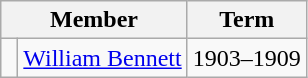<table class="wikitable">
<tr>
<th colspan="2">Member</th>
<th>Term</th>
</tr>
<tr>
<td> </td>
<td><a href='#'>William Bennett</a></td>
<td>1903–1909</td>
</tr>
</table>
